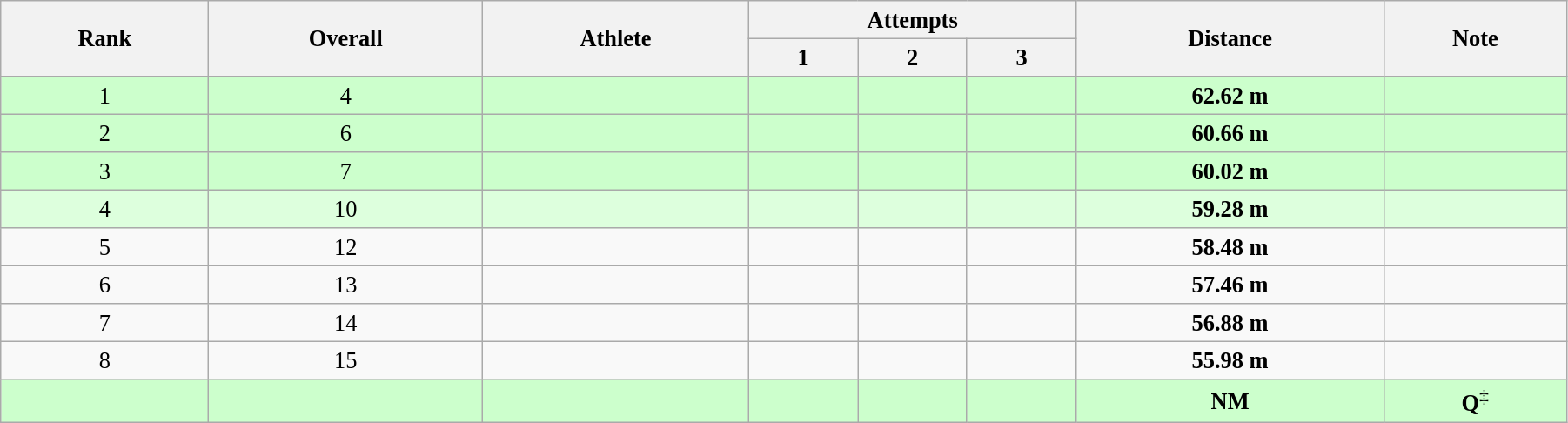<table class="wikitable" style=" text-align:center; font-size:110%;" width="95%">
<tr>
<th rowspan="2">Rank</th>
<th rowspan="2">Overall</th>
<th rowspan="2">Athlete</th>
<th colspan="3">Attempts</th>
<th rowspan="2">Distance</th>
<th rowspan="2">Note</th>
</tr>
<tr>
<th>1</th>
<th>2</th>
<th>3</th>
</tr>
<tr style="background:#ccffcc;">
<td>1</td>
<td>4</td>
<td align=left></td>
<td></td>
<td></td>
<td></td>
<td><strong>62.62 m </strong></td>
<td></td>
</tr>
<tr style="background:#ccffcc;">
<td>2</td>
<td>6</td>
<td align=left></td>
<td></td>
<td></td>
<td></td>
<td><strong>60.66 m </strong></td>
<td></td>
</tr>
<tr style="background:#ccffcc;">
<td>3</td>
<td>7</td>
<td align=left></td>
<td></td>
<td></td>
<td></td>
<td><strong>60.02 m </strong></td>
<td></td>
</tr>
<tr style="background:#ddffdd;">
<td>4</td>
<td>10</td>
<td align=left></td>
<td></td>
<td></td>
<td></td>
<td><strong>59.28 m </strong></td>
<td></td>
</tr>
<tr>
<td>5</td>
<td>12</td>
<td align=left></td>
<td></td>
<td></td>
<td></td>
<td><strong>58.48 m </strong></td>
<td></td>
</tr>
<tr>
<td>6</td>
<td>13</td>
<td align=left></td>
<td></td>
<td></td>
<td></td>
<td><strong>57.46 m </strong></td>
<td></td>
</tr>
<tr>
<td>7</td>
<td>14</td>
<td align=left></td>
<td></td>
<td></td>
<td></td>
<td><strong>56.88 m </strong></td>
<td></td>
</tr>
<tr>
<td>8</td>
<td>15</td>
<td align=left></td>
<td></td>
<td></td>
<td></td>
<td><strong>55.98 m </strong></td>
<td></td>
</tr>
<tr bgcolor=ccffcc>
<td></td>
<td></td>
<td align=left></td>
<td></td>
<td></td>
<td></td>
<td><strong>NM</strong></td>
<td><strong>Q</strong><sup>‡</sup></td>
</tr>
</table>
